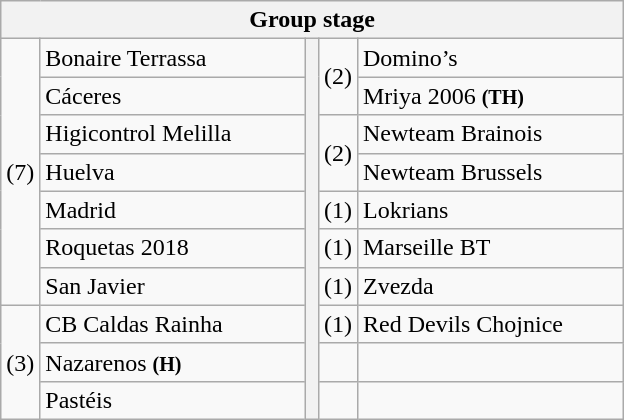<table class="wikitable">
<tr>
<th colspan="5">Group stage</th>
</tr>
<tr>
<td rowspan="7"> (7)</td>
<td width="170">Bonaire Terrassa</td>
<th rowspan="10" width="1"></th>
<td rowspan="2"> (2)</td>
<td width="170">Domino’s</td>
</tr>
<tr>
<td>Cáceres</td>
<td>Mriya 2006 <small><strong>(TH)</strong></small></td>
</tr>
<tr>
<td>Higicontrol Melilla</td>
<td rowspan="2"> (2)</td>
<td>Newteam Brainois</td>
</tr>
<tr>
<td>Huelva</td>
<td>Newteam Brussels</td>
</tr>
<tr>
<td>Madrid</td>
<td> (1)</td>
<td>Lokrians</td>
</tr>
<tr>
<td>Roquetas 2018</td>
<td> (1)</td>
<td>Marseille BT</td>
</tr>
<tr>
<td>San Javier</td>
<td> (1)</td>
<td>Zvezda</td>
</tr>
<tr>
<td rowspan="3"> (3)</td>
<td>CB Caldas Rainha</td>
<td> (1)</td>
<td>Red Devils Chojnice</td>
</tr>
<tr>
<td>Nazarenos <small><strong>(H)</strong></small></td>
<td></td>
<td></td>
</tr>
<tr>
<td>Pastéis</td>
<td></td>
<td></td>
</tr>
</table>
